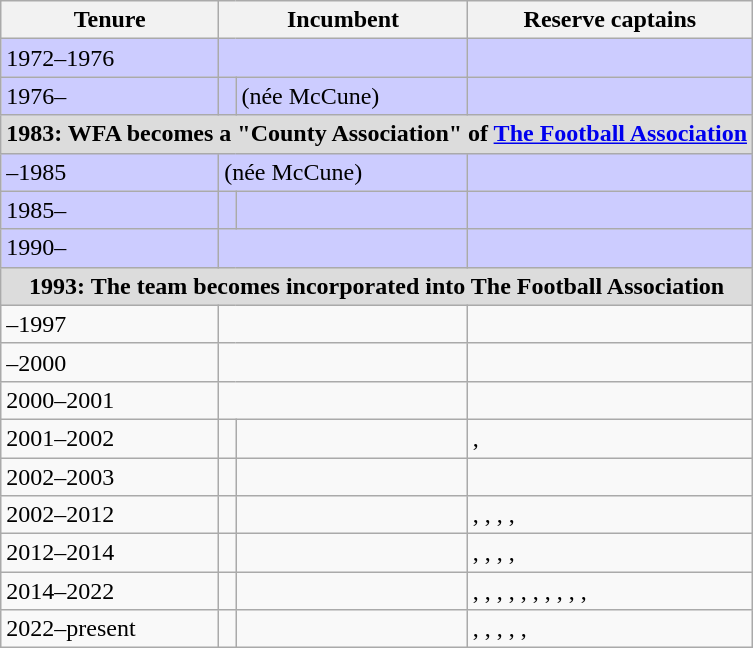<table class="wikitable unsortable">
<tr>
<th>Tenure</th>
<th colspan="2">Incumbent</th>
<th>Reserve captains</th>
</tr>
<tr style="background:#CCF">
<td>1972–1976</td>
<td colspan="2"></td>
<td></td>
</tr>
<tr style="background:#CCF">
<td>1976–</td>
<td data-sort-value="Thomas, Carol, McCune"></td>
<td> (née McCune)</td>
<td></td>
</tr>
<tr>
<td colspan="4" style="background:#DCDCDC; text-align:center"><strong>1983: WFA becomes a "County Association" of <a href='#'>The Football Association</a></strong></td>
</tr>
<tr style="background:#CCF">
<td>–1985</td>
<td colspan="2"> (née McCune)</td>
<td></td>
</tr>
<tr style="background:#CCF">
<td>1985–</td>
<td data-sort-value="Bampton, Debbie"></td>
<td></td>
<td></td>
</tr>
<tr style="background:#CCF">
<td>1990–</td>
<td colspan="2"></td>
<td></td>
</tr>
<tr>
<td colspan="4" style="background:#DCDCDC; text-align:center"><strong>1993: The team becomes incorporated into The Football Association</strong></td>
</tr>
<tr>
<td>–1997</td>
<td colspan="2"></td>
<td></td>
</tr>
<tr>
<td>–2000</td>
<td colspan="2"></td>
<td></td>
</tr>
<tr>
<td>2000–2001</td>
<td colspan="2"></td>
<td></td>
</tr>
<tr>
<td>2001–2002</td>
<td data-sort-value="Proctor, Tara"></td>
<td></td>
<td>, </td>
</tr>
<tr>
<td>2002–2003</td>
<td data-sort-value="Walker, Karen"></td>
<td></td>
<td></td>
</tr>
<tr>
<td>2002–2012</td>
<td data-sort-value="White, Faye"></td>
<td></td>
<td>, , , , </td>
</tr>
<tr>
<td>2012–2014</td>
<td data-sort-value="Stoney, Casey"></td>
<td></td>
<td>, , , , </td>
</tr>
<tr>
<td>2014–2022</td>
<td data-sort-value="Houghton, Steph"></td>
<td></td>
<td>, , <em></em>, , , , <em></em>, <em></em>, , <em></em>, <em></em></td>
</tr>
<tr>
<td>2022–present</td>
<td data-sort-value="Williamson, Leah"></td>
<td><strong><em></em></strong></td>
<td><em></em>, , , <em></em>, <em></em>, <em></em></td>
</tr>
</table>
